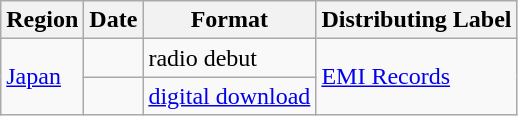<table class="wikitable">
<tr>
<th>Region</th>
<th>Date</th>
<th>Format</th>
<th>Distributing Label</th>
</tr>
<tr>
<td rowspan="2"><a href='#'>Japan</a></td>
<td></td>
<td>radio debut</td>
<td rowspan="2"><a href='#'>EMI Records</a></td>
</tr>
<tr>
<td></td>
<td><a href='#'>digital download</a></td>
</tr>
</table>
